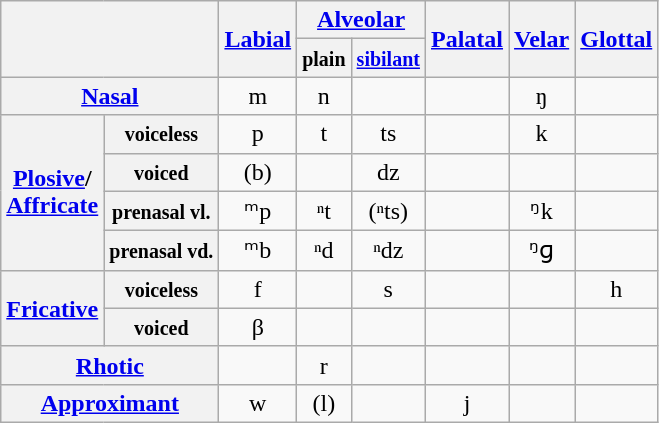<table class="wikitable" style="text-align:center">
<tr>
<th colspan="2" rowspan="2"></th>
<th rowspan="2"><a href='#'>Labial</a></th>
<th colspan="2"><a href='#'>Alveolar</a></th>
<th rowspan="2"><a href='#'>Palatal</a></th>
<th rowspan="2"><a href='#'>Velar</a></th>
<th rowspan="2"><a href='#'>Glottal</a></th>
</tr>
<tr>
<th><small>plain</small></th>
<th><small><a href='#'>sibilant</a></small></th>
</tr>
<tr>
<th colspan="2"><a href='#'>Nasal</a></th>
<td>m</td>
<td>n</td>
<td></td>
<td></td>
<td>ŋ</td>
<td></td>
</tr>
<tr>
<th rowspan="4"><a href='#'>Plosive</a>/<br><a href='#'>Affricate</a></th>
<th><small>voiceless</small></th>
<td>p</td>
<td>t</td>
<td>ts</td>
<td></td>
<td>k</td>
<td></td>
</tr>
<tr>
<th><small>voiced</small></th>
<td>(b)</td>
<td></td>
<td>dz</td>
<td></td>
<td></td>
<td></td>
</tr>
<tr>
<th><small>prenasal vl.</small></th>
<td>ᵐp</td>
<td>ⁿt</td>
<td>(ⁿts)</td>
<td></td>
<td>ᵑk</td>
<td></td>
</tr>
<tr>
<th><small>prenasal vd.</small></th>
<td>ᵐb</td>
<td>ⁿd</td>
<td>ⁿdz</td>
<td></td>
<td>ᵑɡ</td>
<td></td>
</tr>
<tr>
<th rowspan="2"><a href='#'>Fricative</a></th>
<th><small>voiceless</small></th>
<td>f</td>
<td></td>
<td>s</td>
<td></td>
<td></td>
<td>h</td>
</tr>
<tr>
<th><small>voiced</small></th>
<td>β</td>
<td></td>
<td></td>
<td></td>
<td></td>
<td></td>
</tr>
<tr>
<th colspan="2"><a href='#'>Rhotic</a></th>
<td></td>
<td>r</td>
<td></td>
<td></td>
<td></td>
<td></td>
</tr>
<tr>
<th colspan="2"><a href='#'>Approximant</a></th>
<td>w</td>
<td>(l)</td>
<td></td>
<td>j</td>
<td></td>
<td></td>
</tr>
</table>
